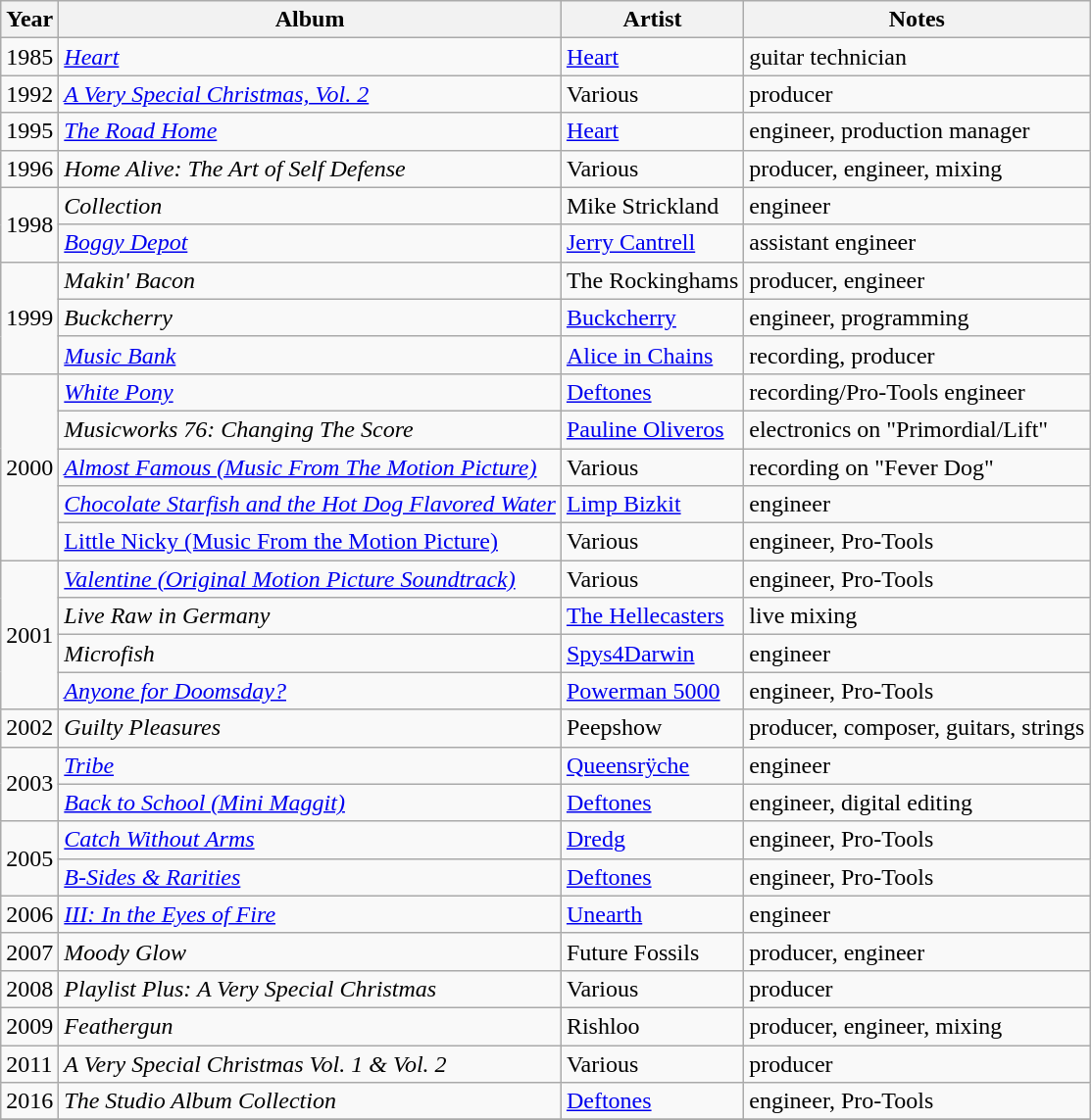<table class="wikitable">
<tr>
<th>Year</th>
<th>Album</th>
<th>Artist</th>
<th>Notes</th>
</tr>
<tr>
<td>1985</td>
<td><em><a href='#'>Heart</a></em></td>
<td><a href='#'>Heart</a></td>
<td>guitar technician</td>
</tr>
<tr>
<td>1992</td>
<td><em><a href='#'>A Very Special Christmas, Vol. 2</a></em></td>
<td>Various</td>
<td>producer</td>
</tr>
<tr>
<td>1995</td>
<td><em><a href='#'>The Road Home</a></em></td>
<td><a href='#'>Heart</a></td>
<td>engineer, production manager</td>
</tr>
<tr>
<td>1996</td>
<td><em>Home Alive: The Art of Self Defense</em></td>
<td>Various</td>
<td>producer, engineer, mixing</td>
</tr>
<tr>
<td rowspan=2>1998</td>
<td><em>Collection</em></td>
<td>Mike Strickland</td>
<td>engineer</td>
</tr>
<tr>
<td><em><a href='#'>Boggy Depot</a></em></td>
<td><a href='#'>Jerry Cantrell</a></td>
<td>assistant engineer</td>
</tr>
<tr>
<td rowspan=3>1999</td>
<td><em>Makin' Bacon</em></td>
<td>The Rockinghams</td>
<td>producer, engineer</td>
</tr>
<tr>
<td><em>Buckcherry</em></td>
<td><a href='#'>Buckcherry</a></td>
<td>engineer, programming</td>
</tr>
<tr>
<td><em><a href='#'>Music Bank</a></em></td>
<td><a href='#'>Alice in Chains</a></td>
<td>recording, producer</td>
</tr>
<tr>
<td rowspan=5>2000</td>
<td><em><a href='#'>White Pony</a></em></td>
<td><a href='#'>Deftones</a></td>
<td>recording/Pro-Tools engineer</td>
</tr>
<tr>
<td><em>Musicworks 76: Changing The Score</em></td>
<td><a href='#'>Pauline Oliveros</a></td>
<td>electronics on "Primordial/Lift"</td>
</tr>
<tr>
<td><em><a href='#'>Almost Famous (Music From The Motion Picture)</a></em></td>
<td>Various</td>
<td>recording on "Fever Dog"</td>
</tr>
<tr>
<td><em><a href='#'>Chocolate Starfish and the Hot Dog Flavored Water</a></em></td>
<td><a href='#'>Limp Bizkit</a></td>
<td>engineer</td>
</tr>
<tr>
<td><a href='#'>Little Nicky (Music From the Motion Picture)</a></td>
<td>Various</td>
<td>engineer, Pro-Tools</td>
</tr>
<tr>
<td rowspan=4>2001</td>
<td><em><a href='#'>Valentine (Original Motion Picture Soundtrack)</a></em></td>
<td>Various</td>
<td>engineer, Pro-Tools</td>
</tr>
<tr>
<td><em>Live Raw in Germany</em></td>
<td><a href='#'>The Hellecasters</a></td>
<td>live mixing</td>
</tr>
<tr>
<td><em>Microfish</em></td>
<td><a href='#'>Spys4Darwin</a></td>
<td>engineer</td>
</tr>
<tr>
<td><em><a href='#'>Anyone for Doomsday?</a></em></td>
<td><a href='#'>Powerman 5000</a></td>
<td>engineer, Pro-Tools</td>
</tr>
<tr>
<td>2002</td>
<td><em>Guilty Pleasures</em></td>
<td>Peepshow</td>
<td>producer, composer, guitars, strings</td>
</tr>
<tr>
<td rowspan=2>2003</td>
<td><em><a href='#'>Tribe</a></em></td>
<td><a href='#'>Queensrÿche</a></td>
<td>engineer</td>
</tr>
<tr>
<td><em><a href='#'>Back to School (Mini Maggit)</a></em></td>
<td><a href='#'>Deftones</a></td>
<td>engineer, digital editing</td>
</tr>
<tr>
<td rowspan=2>2005</td>
<td><em><a href='#'>Catch Without Arms</a></em></td>
<td><a href='#'>Dredg</a></td>
<td>engineer, Pro-Tools</td>
</tr>
<tr>
<td><em><a href='#'>B-Sides & Rarities</a></em></td>
<td><a href='#'>Deftones</a></td>
<td>engineer, Pro-Tools</td>
</tr>
<tr>
<td>2006</td>
<td><em><a href='#'>III: In the Eyes of Fire</a></em></td>
<td><a href='#'>Unearth</a></td>
<td>engineer</td>
</tr>
<tr>
<td>2007</td>
<td><em>Moody Glow</em></td>
<td>Future Fossils</td>
<td>producer, engineer</td>
</tr>
<tr>
<td>2008</td>
<td><em>Playlist Plus: A Very Special Christmas</em></td>
<td>Various</td>
<td>producer</td>
</tr>
<tr>
<td>2009</td>
<td><em>Feathergun</em></td>
<td>Rishloo</td>
<td>producer, engineer, mixing</td>
</tr>
<tr>
<td>2011</td>
<td><em>A Very Special Christmas Vol. 1 & Vol. 2</em></td>
<td>Various</td>
<td>producer</td>
</tr>
<tr>
<td>2016</td>
<td><em>The Studio Album Collection</em></td>
<td><a href='#'>Deftones</a></td>
<td>engineer, Pro-Tools</td>
</tr>
<tr>
</tr>
</table>
